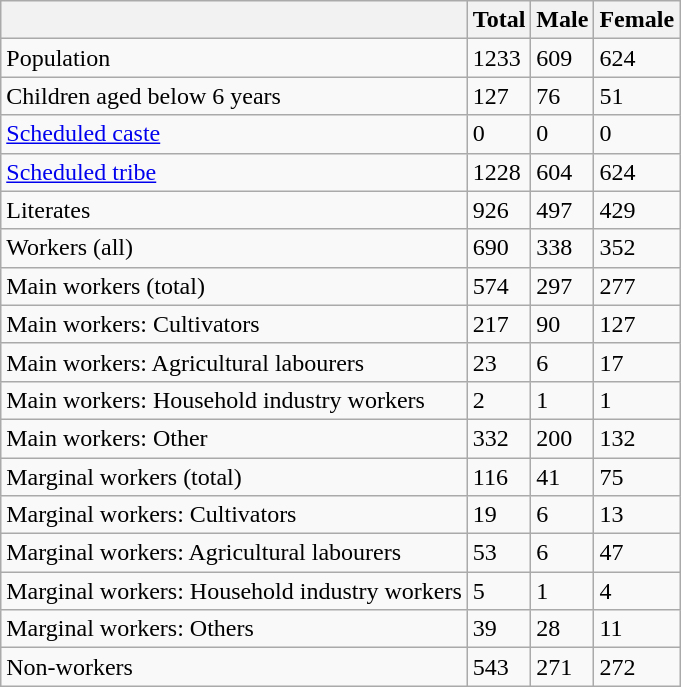<table class="wikitable sortable">
<tr>
<th></th>
<th>Total</th>
<th>Male</th>
<th>Female</th>
</tr>
<tr>
<td>Population</td>
<td>1233</td>
<td>609</td>
<td>624</td>
</tr>
<tr>
<td>Children aged below 6 years</td>
<td>127</td>
<td>76</td>
<td>51</td>
</tr>
<tr>
<td><a href='#'>Scheduled caste</a></td>
<td>0</td>
<td>0</td>
<td>0</td>
</tr>
<tr>
<td><a href='#'>Scheduled tribe</a></td>
<td>1228</td>
<td>604</td>
<td>624</td>
</tr>
<tr>
<td>Literates</td>
<td>926</td>
<td>497</td>
<td>429</td>
</tr>
<tr>
<td>Workers (all)</td>
<td>690</td>
<td>338</td>
<td>352</td>
</tr>
<tr>
<td>Main workers (total)</td>
<td>574</td>
<td>297</td>
<td>277</td>
</tr>
<tr>
<td>Main workers: Cultivators</td>
<td>217</td>
<td>90</td>
<td>127</td>
</tr>
<tr>
<td>Main workers: Agricultural labourers</td>
<td>23</td>
<td>6</td>
<td>17</td>
</tr>
<tr>
<td>Main workers: Household industry workers</td>
<td>2</td>
<td>1</td>
<td>1</td>
</tr>
<tr>
<td>Main workers: Other</td>
<td>332</td>
<td>200</td>
<td>132</td>
</tr>
<tr>
<td>Marginal workers (total)</td>
<td>116</td>
<td>41</td>
<td>75</td>
</tr>
<tr>
<td>Marginal workers: Cultivators</td>
<td>19</td>
<td>6</td>
<td>13</td>
</tr>
<tr>
<td>Marginal workers: Agricultural labourers</td>
<td>53</td>
<td>6</td>
<td>47</td>
</tr>
<tr>
<td>Marginal workers: Household industry workers</td>
<td>5</td>
<td>1</td>
<td>4</td>
</tr>
<tr>
<td>Marginal workers: Others</td>
<td>39</td>
<td>28</td>
<td>11</td>
</tr>
<tr>
<td>Non-workers</td>
<td>543</td>
<td>271</td>
<td>272</td>
</tr>
</table>
